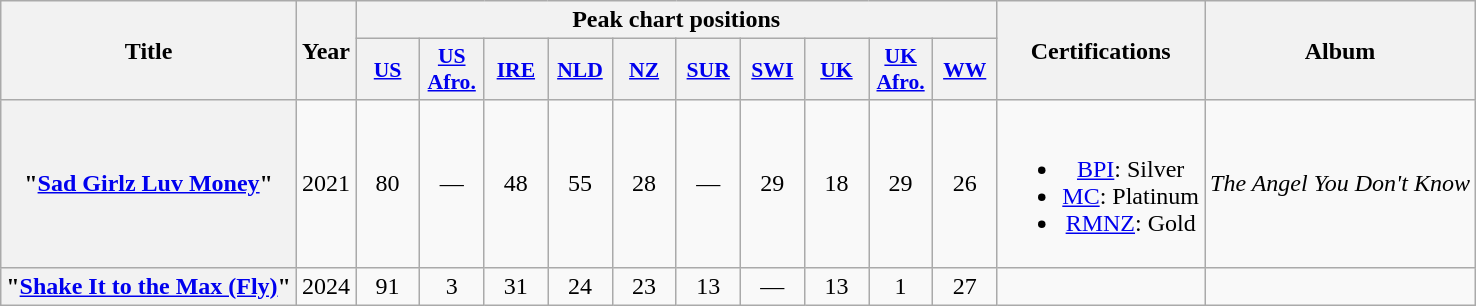<table class="wikitable plainrowheaders" style="text-align:center">
<tr>
<th scope="col" rowspan="2">Title</th>
<th scope="col" rowspan="2">Year</th>
<th scope="col" colspan="10">Peak chart positions</th>
<th scope="col" rowspan="2">Certifications</th>
<th scope="col" rowspan="2">Album</th>
</tr>
<tr>
<th scope="col" style="width:2.5em;font-size:90%;"><a href='#'>US</a><br></th>
<th scope="col" style="width:2.5em;font-size:90%;"><a href='#'>US<br>Afro.</a><br></th>
<th scope="col" style="width:2.5em;font-size:90%;"><a href='#'>IRE</a><br></th>
<th scope="col" style="width:2.5em;font-size:90%;"><a href='#'>NLD</a><br></th>
<th scope="col" style="width:2.5em;font-size:90%;"><a href='#'>NZ</a><br></th>
<th scope="col" style="width:2.5em;font-size:90%;"><a href='#'>SUR</a><br></th>
<th scope="col" style="width:2.5em;font-size:90%;"><a href='#'>SWI</a><br></th>
<th scope="col" style="width:2.5em;font-size:90%;"><a href='#'>UK</a><br></th>
<th scope="col" style="width:2.5em;font-size:90%;"><a href='#'>UK<br>Afro.</a><br></th>
<th scope="col" style="width:2.5em;font-size:90%;"><a href='#'>WW</a><br></th>
</tr>
<tr>
<th scope="row">"<a href='#'>Sad Girlz Luv Money</a>"<br></th>
<td>2021</td>
<td>80</td>
<td>—</td>
<td>48</td>
<td>55</td>
<td>28</td>
<td>—</td>
<td>29</td>
<td>18</td>
<td>29</td>
<td>26</td>
<td><br><ul><li><a href='#'>BPI</a>: Silver</li><li><a href='#'>MC</a>: Platinum</li><li><a href='#'>RMNZ</a>: Gold</li></ul></td>
<td><em>The Angel You Don't Know</em></td>
</tr>
<tr>
<th scope="row">"<a href='#'>Shake It to the Max (Fly)</a>"<br></th>
<td>2024</td>
<td>91</td>
<td>3</td>
<td>31<br></td>
<td>24</td>
<td>23</td>
<td>13</td>
<td>—</td>
<td>13</td>
<td>1</td>
<td>27</td>
<td></td>
<td></td>
</tr>
</table>
